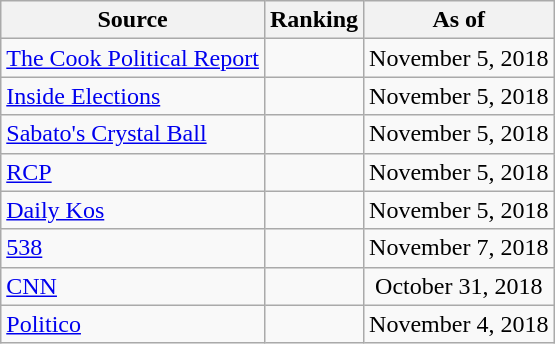<table class="wikitable" style="text-align:center">
<tr>
<th>Source</th>
<th>Ranking</th>
<th>As of</th>
</tr>
<tr>
<td align=left><a href='#'>The Cook Political Report</a></td>
<td></td>
<td>November 5, 2018</td>
</tr>
<tr>
<td align=left><a href='#'>Inside Elections</a></td>
<td></td>
<td>November 5, 2018</td>
</tr>
<tr>
<td align=left><a href='#'>Sabato's Crystal Ball</a></td>
<td></td>
<td>November 5, 2018</td>
</tr>
<tr>
<td align="left"><a href='#'>RCP</a></td>
<td></td>
<td>November 5, 2018</td>
</tr>
<tr>
<td align="left"><a href='#'>Daily Kos</a></td>
<td></td>
<td>November 5, 2018</td>
</tr>
<tr>
<td align="left"><a href='#'>538</a></td>
<td></td>
<td>November 7, 2018</td>
</tr>
<tr>
<td align="left"><a href='#'>CNN</a></td>
<td></td>
<td>October 31, 2018</td>
</tr>
<tr>
<td align="left"><a href='#'>Politico</a></td>
<td></td>
<td>November 4, 2018</td>
</tr>
</table>
